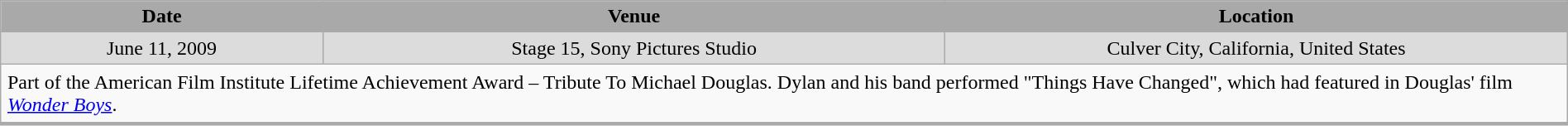<table class="wikitable" style="width:100%; text-align:center;">
<tr>
<th style="width:100px; background:darkGrey;">Date</th>
<th style="width:200px; background:darkGrey;">Venue</th>
<th style="width:200px; background:darkGrey;">Location</th>
</tr>
<tr style="background:#DCDCDC;">
<td>June 11, 2009</td>
<td>Stage 15, Sony Pictures Studio</td>
<td>Culver City, California, United States</td>
</tr>
<tr>
<td colspan="5" style="border-bottom-width:3px; padding:5px; text-align:left;">Part of the American Film Institute Lifetime Achievement Award – Tribute To Michael Douglas. Dylan and his band performed "Things Have Changed", which had featured in Douglas' film <em><a href='#'>Wonder Boys</a></em>.</td>
</tr>
<tr>
</tr>
</table>
